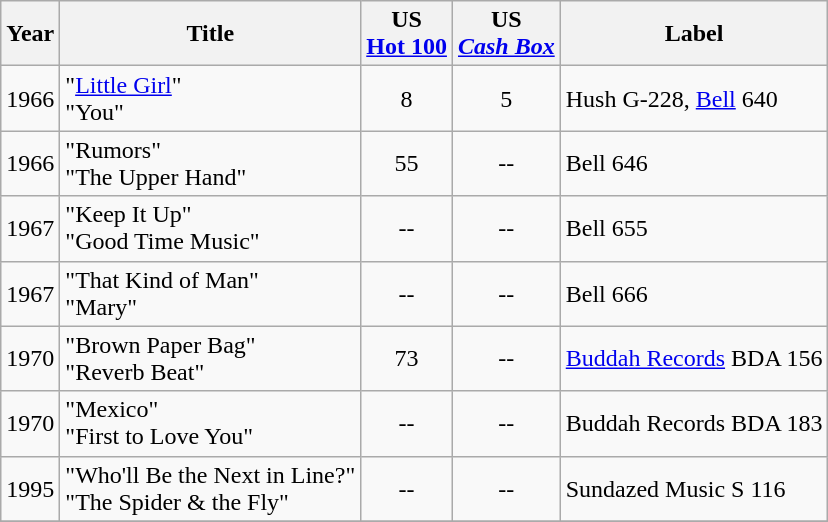<table class="sortable wikitable">
<tr>
<th>Year</th>
<th>Title</th>
<th>US <br><a href='#'>Hot 100</a></th>
<th>US <br><a href='#'><em>Cash Box</em></a></th>
<th>Label</th>
</tr>
<tr>
<td align=center>1966</td>
<td>"<a href='#'>Little Girl</a>"<br>"You"</td>
<td align=center>8</td>
<td align=center>5</td>
<td>Hush G-228, <a href='#'>Bell</a> 640</td>
</tr>
<tr>
<td align=center>1966</td>
<td>"Rumors"<br>"The Upper Hand"</td>
<td align=center>55</td>
<td align=center>--</td>
<td>Bell 646</td>
</tr>
<tr>
<td align=center>1967</td>
<td>"Keep It Up"<br>"Good Time Music"</td>
<td align=center>--</td>
<td align=center>--</td>
<td>Bell 655</td>
</tr>
<tr>
<td align=center>1967</td>
<td>"That Kind of Man"<br>"Mary"</td>
<td align=center>--</td>
<td align=center>--</td>
<td>Bell 666</td>
</tr>
<tr>
<td align=center>1970</td>
<td>"Brown Paper Bag"<br>"Reverb Beat"</td>
<td align=center>73</td>
<td align=center>--</td>
<td><a href='#'>Buddah Records</a> BDA 156</td>
</tr>
<tr>
<td align=center>1970</td>
<td>"Mexico"<br>"First to Love You"</td>
<td align=center>--</td>
<td align=center>--</td>
<td>Buddah Records BDA 183</td>
</tr>
<tr>
<td align=center>1995</td>
<td>"Who'll Be the Next in Line?"<br>"The Spider & the Fly"</td>
<td align=center>--</td>
<td align=center>--</td>
<td>Sundazed Music S 116</td>
</tr>
<tr>
</tr>
</table>
